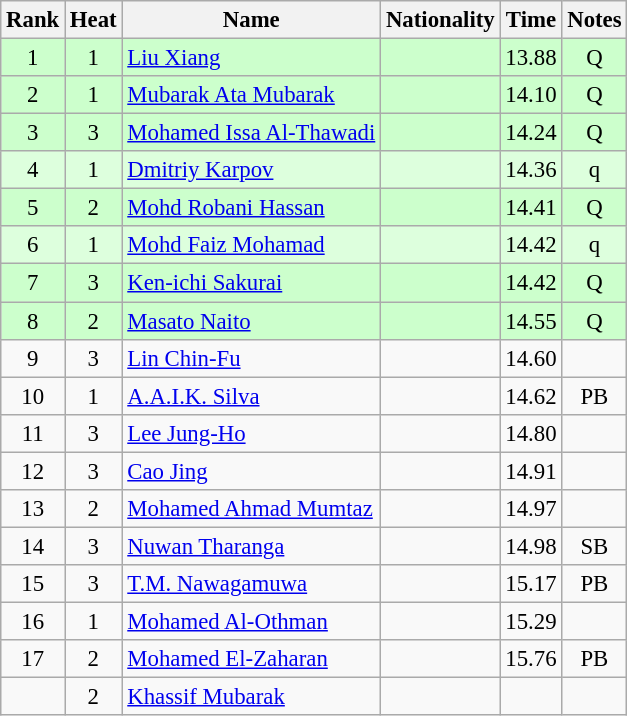<table class="wikitable sortable" style="text-align:center; font-size:95%">
<tr>
<th>Rank</th>
<th>Heat</th>
<th>Name</th>
<th>Nationality</th>
<th>Time</th>
<th>Notes</th>
</tr>
<tr bgcolor=ccffcc>
<td>1</td>
<td>1</td>
<td align=left><a href='#'>Liu Xiang</a></td>
<td align=left></td>
<td>13.88</td>
<td>Q</td>
</tr>
<tr bgcolor=ccffcc>
<td>2</td>
<td>1</td>
<td align=left><a href='#'>Mubarak Ata Mubarak</a></td>
<td align=left></td>
<td>14.10</td>
<td>Q</td>
</tr>
<tr bgcolor=ccffcc>
<td>3</td>
<td>3</td>
<td align=left><a href='#'>Mohamed Issa Al-Thawadi</a></td>
<td align=left></td>
<td>14.24</td>
<td>Q</td>
</tr>
<tr bgcolor=ddffdd>
<td>4</td>
<td>1</td>
<td align=left><a href='#'>Dmitriy Karpov</a></td>
<td align=left></td>
<td>14.36</td>
<td>q</td>
</tr>
<tr bgcolor=ccffcc>
<td>5</td>
<td>2</td>
<td align=left><a href='#'>Mohd Robani Hassan</a></td>
<td align=left></td>
<td>14.41</td>
<td>Q</td>
</tr>
<tr bgcolor=ddffdd>
<td>6</td>
<td>1</td>
<td align=left><a href='#'>Mohd Faiz Mohamad</a></td>
<td align=left></td>
<td>14.42</td>
<td>q</td>
</tr>
<tr bgcolor=ccffcc>
<td>7</td>
<td>3</td>
<td align=left><a href='#'>Ken-ichi Sakurai</a></td>
<td align=left></td>
<td>14.42</td>
<td>Q</td>
</tr>
<tr bgcolor=ccffcc>
<td>8</td>
<td>2</td>
<td align=left><a href='#'>Masato Naito</a></td>
<td align=left></td>
<td>14.55</td>
<td>Q</td>
</tr>
<tr>
<td>9</td>
<td>3</td>
<td align=left><a href='#'>Lin Chin-Fu</a></td>
<td align=left></td>
<td>14.60</td>
<td></td>
</tr>
<tr>
<td>10</td>
<td>1</td>
<td align=left><a href='#'>A.A.I.K. Silva</a></td>
<td align=left></td>
<td>14.62</td>
<td>PB</td>
</tr>
<tr>
<td>11</td>
<td>3</td>
<td align=left><a href='#'>Lee Jung-Ho</a></td>
<td align=left></td>
<td>14.80</td>
<td></td>
</tr>
<tr>
<td>12</td>
<td>3</td>
<td align=left><a href='#'>Cao Jing</a></td>
<td align=left></td>
<td>14.91</td>
<td></td>
</tr>
<tr>
<td>13</td>
<td>2</td>
<td align=left><a href='#'>Mohamed Ahmad Mumtaz</a></td>
<td align=left></td>
<td>14.97</td>
<td></td>
</tr>
<tr>
<td>14</td>
<td>3</td>
<td align=left><a href='#'>Nuwan Tharanga</a></td>
<td align=left></td>
<td>14.98</td>
<td>SB</td>
</tr>
<tr>
<td>15</td>
<td>3</td>
<td align=left><a href='#'>T.M. Nawagamuwa</a></td>
<td align=left></td>
<td>15.17</td>
<td>PB</td>
</tr>
<tr>
<td>16</td>
<td>1</td>
<td align=left><a href='#'>Mohamed Al-Othman</a></td>
<td align=left></td>
<td>15.29</td>
<td></td>
</tr>
<tr>
<td>17</td>
<td>2</td>
<td align=left><a href='#'>Mohamed El-Zaharan</a></td>
<td align=left></td>
<td>15.76</td>
<td>PB</td>
</tr>
<tr>
<td></td>
<td>2</td>
<td align=left><a href='#'>Khassif Mubarak</a></td>
<td align=left></td>
<td></td>
<td></td>
</tr>
</table>
